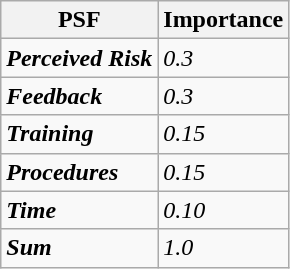<table class="wikitable" border="1">
<tr>
<th>PSF</th>
<th>Importance</th>
</tr>
<tr>
<td><strong><em>Perceived Risk</em></strong></td>
<td><em>0.3</em></td>
</tr>
<tr>
<td><strong><em>Feedback</em></strong></td>
<td><em>0.3</em></td>
</tr>
<tr>
<td><strong><em>Training</em></strong></td>
<td><em>0.15</em></td>
</tr>
<tr>
<td><strong><em>Procedures</em></strong></td>
<td><em>0.15</em></td>
</tr>
<tr>
<td><strong><em>Time</em></strong></td>
<td><em>0.10</em></td>
</tr>
<tr>
<td><strong><em>Sum</em></strong></td>
<td><em>1.0</em></td>
</tr>
</table>
